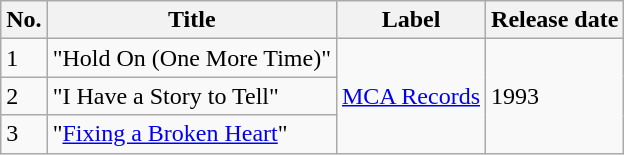<table class=wikitable>
<tr>
<th>No.</th>
<th>Title</th>
<th>Label</th>
<th>Release date</th>
</tr>
<tr>
<td>1</td>
<td>"Hold On (One More Time)"</td>
<td rowspan="3"><a href='#'>MCA Records</a></td>
<td rowspan="3">1993</td>
</tr>
<tr>
<td>2</td>
<td>"I Have a Story to Tell"</td>
</tr>
<tr>
<td>3</td>
<td>"<a href='#'>Fixing a Broken Heart</a>"</td>
</tr>
</table>
